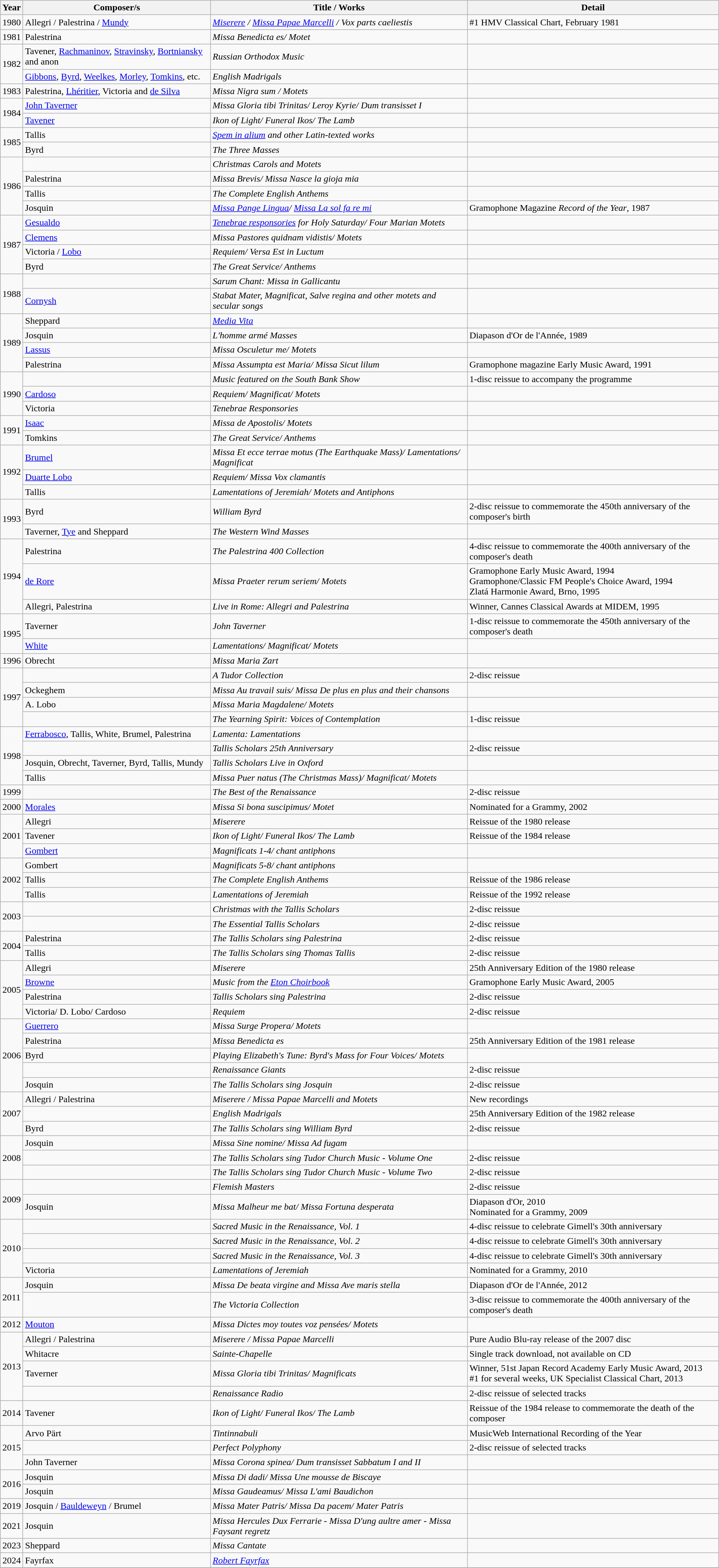<table class="wikitable sortable">
<tr>
<th scope="col">Year</th>
<th scope="col">Composer/s</th>
<th scope="col">Title / Works</th>
<th scope="col">Detail</th>
</tr>
<tr>
<td>1980</td>
<td>Allegri / Palestrina / <a href='#'>Mundy</a></td>
<td><em><a href='#'>Miserere</a> / <a href='#'>Missa Papae Marcelli</a> / Vox parts caeliestis</em></td>
<td>#1 HMV Classical Chart, February 1981</td>
</tr>
<tr>
<td>1981</td>
<td>Palestrina</td>
<td><em>Missa Benedicta es/ Motet</em></td>
<td></td>
</tr>
<tr>
<td rowspan="2">1982</td>
<td>Tavener, <a href='#'>Rachmaninov</a>, <a href='#'> Stravinsky</a>, <a href='#'>Bortniansky</a> and anon</td>
<td><em>Russian Orthodox Music</em></td>
<td></td>
</tr>
<tr>
<td><a href='#'> Gibbons</a>, <a href='#'>Byrd</a>, <a href='#'> Weelkes</a>, <a href='#'>Morley</a>, <a href='#'>Tomkins</a>, etc.</td>
<td><em>English Madrigals</em></td>
<td></td>
</tr>
<tr>
<td>1983</td>
<td>Palestrina, <a href='#'>Lhéritier</a>, Victoria and <a href='#'>de Silva</a></td>
<td><em>Missa Nigra sum / Motets</em></td>
<td></td>
</tr>
<tr>
<td rowspan="2">1984</td>
<td><a href='#'>John Taverner</a></td>
<td><em>Missa Gloria tibi Trinitas/ Leroy Kyrie/ Dum transisset I</em></td>
<td></td>
</tr>
<tr>
<td><a href='#'>Tavener</a></td>
<td><em>Ikon of Light/ Funeral Ikos/ The Lamb</em></td>
<td></td>
</tr>
<tr>
<td rowspan="2">1985</td>
<td>Tallis</td>
<td><em><a href='#'>Spem in alium</a> and other Latin-texted works</em></td>
<td></td>
</tr>
<tr>
<td>Byrd</td>
<td><em>The Three Masses</em></td>
<td></td>
</tr>
<tr>
<td rowspan="4">1986</td>
<td></td>
<td><em>Christmas Carols and Motets</em></td>
<td></td>
</tr>
<tr>
<td>Palestrina</td>
<td><em>Missa Brevis/ Missa Nasce la gioja mia</em></td>
<td></td>
</tr>
<tr>
<td>Tallis</td>
<td><em>The Complete English Anthems</em></td>
<td></td>
</tr>
<tr>
<td>Josquin</td>
<td><em><a href='#'>Missa Pange Lingua</a>/ <a href='#'>Missa La sol fa re mi</a></em></td>
<td>Gramophone Magazine <em>Record of the Year</em>, 1987</td>
</tr>
<tr>
<td rowspan="4">1987</td>
<td><a href='#'>Gesualdo</a></td>
<td><em><a href='#'>Tenebrae responsories</a> for Holy Saturday/ Four Marian Motets</em></td>
<td></td>
</tr>
<tr>
<td><a href='#'>Clemens</a></td>
<td><em>Missa Pastores quidnam vidistis/ Motets</em></td>
<td></td>
</tr>
<tr>
<td>Victoria / <a href='#'>Lobo</a></td>
<td><em>Requiem/ Versa Est in Luctum</em></td>
<td></td>
</tr>
<tr>
<td>Byrd</td>
<td><em>The Great Service/ Anthems</em></td>
<td></td>
</tr>
<tr>
<td rowspan="2">1988</td>
<td></td>
<td><em>Sarum Chant: Missa in Gallicantu</em></td>
<td></td>
</tr>
<tr>
<td><a href='#'>Cornysh</a></td>
<td><em>Stabat Mater, Magnificat, Salve regina and other motets and secular songs</em></td>
<td></td>
</tr>
<tr>
<td rowspan="4">1989</td>
<td>Sheppard</td>
<td><em><a href='#'>Media Vita</a></em></td>
<td></td>
</tr>
<tr>
<td>Josquin</td>
<td><em>L'homme armé Masses</em></td>
<td>Diapason d'Or de l'Année, 1989</td>
</tr>
<tr>
<td><a href='#'>Lassus</a></td>
<td><em>Missa Osculetur me/ Motets</em></td>
<td></td>
</tr>
<tr>
<td>Palestrina</td>
<td><em>Missa Assumpta est Maria/ Missa Sicut lilum</em></td>
<td>Gramophone magazine Early Music Award, 1991</td>
</tr>
<tr>
<td rowspan="3">1990</td>
<td></td>
<td><em>Music featured on the South Bank Show</em></td>
<td>1-disc reissue to accompany the programme</td>
</tr>
<tr>
<td><a href='#'>Cardoso</a></td>
<td><em>Requiem/ Magnificat/ Motets</em></td>
<td></td>
</tr>
<tr>
<td>Victoria</td>
<td><em>Tenebrae Responsories</em></td>
<td></td>
</tr>
<tr>
<td rowspan="2">1991</td>
<td><a href='#'>Isaac</a></td>
<td><em>Missa de Apostolis/ Motets</em></td>
<td></td>
</tr>
<tr>
<td>Tomkins</td>
<td><em>The Great Service/ Anthems</em></td>
<td></td>
</tr>
<tr>
<td rowspan="3">1992</td>
<td><a href='#'>Brumel</a></td>
<td><em>Missa Et ecce terrae motus (The Earthquake Mass)/ Lamentations/ Magnificat</em></td>
<td></td>
</tr>
<tr>
<td><a href='#'>Duarte Lobo</a></td>
<td><em>Requiem/ Missa Vox clamantis</em></td>
<td></td>
</tr>
<tr>
<td>Tallis</td>
<td><em>Lamentations of Jeremiah/ Motets and Antiphons</em></td>
<td></td>
</tr>
<tr>
<td rowspan="2">1993</td>
<td>Byrd</td>
<td><em>William Byrd</em></td>
<td>2-disc reissue to commemorate the 450th anniversary of the composer's birth</td>
</tr>
<tr>
<td>Taverner, <a href='#'>Tye</a> and Sheppard</td>
<td><em>The Western Wind Masses</em></td>
<td></td>
</tr>
<tr>
<td rowspan="3">1994</td>
<td>Palestrina</td>
<td><em>The Palestrina 400 Collection</em></td>
<td>4-disc reissue to commemorate the 400th anniversary of the composer's death</td>
</tr>
<tr>
<td><a href='#'>de Rore</a></td>
<td><em>Missa Praeter rerum seriem/ Motets</em></td>
<td>Gramophone Early Music Award, 1994<br>Gramophone/Classic FM People's Choice Award, 1994<br> Zlatá Harmonie Award, Brno, 1995</td>
</tr>
<tr>
<td>Allegri, Palestrina</td>
<td><em>Live in Rome: Allegri and Palestrina</em></td>
<td>Winner, Cannes Classical Awards at MIDEM, 1995</td>
</tr>
<tr>
<td rowspan="2">1995</td>
<td>Taverner</td>
<td><em>John Taverner</em></td>
<td>1-disc reissue to commemorate the 450th anniversary of the composer's death</td>
</tr>
<tr>
<td><a href='#'>White</a></td>
<td><em>Lamentations/ Magnificat/ Motets</em></td>
<td></td>
</tr>
<tr>
<td>1996</td>
<td>Obrecht</td>
<td><em>Missa Maria Zart</em></td>
<td></td>
</tr>
<tr>
<td rowspan="4">1997</td>
<td></td>
<td><em>A Tudor Collection</em></td>
<td>2-disc reissue</td>
</tr>
<tr>
<td>Ockeghem</td>
<td><em>Missa Au travail suis/ Missa De plus en plus and their chansons</em></td>
<td></td>
</tr>
<tr>
<td>A. Lobo</td>
<td><em>Missa Maria Magdalene/ Motets</em></td>
<td></td>
</tr>
<tr>
<td></td>
<td><em>The Yearning Spirit: Voices of Contemplation</em></td>
<td>1-disc reissue</td>
</tr>
<tr>
<td rowspan="4">1998</td>
<td><a href='#'>Ferrabosco</a>, Tallis, White, Brumel, Palestrina</td>
<td><em>Lamenta: Lamentations</em></td>
<td></td>
</tr>
<tr>
<td></td>
<td><em>Tallis Scholars 25th Anniversary</em></td>
<td>2-disc reissue</td>
</tr>
<tr>
<td>Josquin, Obrecht, Taverner, Byrd, Tallis, Mundy</td>
<td><em>Tallis Scholars Live in Oxford</em></td>
<td></td>
</tr>
<tr>
<td>Tallis</td>
<td><em>Missa Puer natus (The Christmas Mass)/ Magnificat/ Motets</em></td>
<td></td>
</tr>
<tr>
<td>1999</td>
<td></td>
<td><em>The Best of the Renaissance</em></td>
<td>2-disc reissue</td>
</tr>
<tr>
<td>2000</td>
<td><a href='#'>Morales</a></td>
<td><em>Missa Si bona suscipimus/ Motet</em></td>
<td>Nominated for a Grammy, 2002</td>
</tr>
<tr>
<td rowspan="3">2001</td>
<td>Allegri</td>
<td><em>Miserere</em></td>
<td>Reissue of the 1980 release</td>
</tr>
<tr>
<td>Tavener</td>
<td><em>Ikon of Light/ Funeral Ikos/ The Lamb</em></td>
<td>Reissue of the 1984 release</td>
</tr>
<tr>
<td><a href='#'>Gombert</a></td>
<td><em>Magnificats 1-4/ chant antiphons</em></td>
<td></td>
</tr>
<tr>
<td rowspan="3">2002</td>
<td>Gombert</td>
<td><em>Magnificats 5-8/ chant antiphons</em></td>
<td></td>
</tr>
<tr>
<td>Tallis</td>
<td><em>The Complete English Anthems</em></td>
<td>Reissue of the 1986 release</td>
</tr>
<tr>
<td>Tallis</td>
<td><em>Lamentations of Jeremiah</em></td>
<td>Reissue of the 1992 release</td>
</tr>
<tr>
<td rowspan="2">2003</td>
<td></td>
<td><em>Christmas with the Tallis Scholars</em></td>
<td>2-disc reissue</td>
</tr>
<tr>
<td></td>
<td><em>The Essential Tallis Scholars</em></td>
<td>2-disc reissue</td>
</tr>
<tr>
<td rowspan="2">2004</td>
<td>Palestrina</td>
<td><em>The Tallis Scholars sing Palestrina</em></td>
<td>2-disc reissue</td>
</tr>
<tr>
<td>Tallis</td>
<td><em>The Tallis Scholars sing Thomas Tallis</em></td>
<td>2-disc reissue</td>
</tr>
<tr>
<td rowspan="4">2005</td>
<td>Allegri</td>
<td><em>Miserere</em></td>
<td>25th Anniversary Edition of the 1980 release</td>
</tr>
<tr>
<td><a href='#'>Browne</a></td>
<td><em>Music from the <a href='#'>Eton Choirbook</a></em></td>
<td>Gramophone Early Music Award, 2005</td>
</tr>
<tr>
<td>Palestrina</td>
<td><em>Tallis Scholars sing Palestrina</em></td>
<td>2-disc reissue</td>
</tr>
<tr>
<td>Victoria/ D. Lobo/ Cardoso</td>
<td><em>Requiem</em></td>
<td>2-disc reissue</td>
</tr>
<tr>
<td rowspan="5">2006</td>
<td><a href='#'>Guerrero</a></td>
<td><em>Missa Surge Propera/ Motets</em></td>
<td></td>
</tr>
<tr>
<td>Palestrina</td>
<td><em>Missa Benedicta es</em></td>
<td>25th Anniversary Edition of the 1981 release</td>
</tr>
<tr>
<td>Byrd</td>
<td><em>Playing Elizabeth's Tune: Byrd's Mass for Four Voices/ Motets</em></td>
<td></td>
</tr>
<tr>
<td></td>
<td><em>Renaissance Giants</em></td>
<td>2-disc reissue</td>
</tr>
<tr>
<td>Josquin</td>
<td><em>The Tallis Scholars sing Josquin</em></td>
<td>2-disc reissue</td>
</tr>
<tr>
<td rowspan="3">2007</td>
<td>Allegri / Palestrina</td>
<td><em>Miserere / Missa Papae Marcelli and Motets</em></td>
<td>New recordings</td>
</tr>
<tr>
<td></td>
<td><em>English Madrigals</em></td>
<td>25th Anniversary Edition of the 1982 release</td>
</tr>
<tr>
<td>Byrd</td>
<td><em>The Tallis Scholars sing William Byrd</em></td>
<td>2-disc reissue</td>
</tr>
<tr>
<td rowspan="3">2008</td>
<td>Josquin</td>
<td><em>Missa Sine nomine/ Missa Ad fugam</em></td>
<td></td>
</tr>
<tr>
<td></td>
<td><em>The Tallis Scholars sing Tudor Church Music - Volume One</em></td>
<td>2-disc reissue</td>
</tr>
<tr>
<td></td>
<td><em>The Tallis Scholars sing Tudor Church Music - Volume Two</em></td>
<td>2-disc reissue</td>
</tr>
<tr>
<td rowspan="2">2009</td>
<td></td>
<td><em>Flemish Masters</em></td>
<td>2-disc reissue</td>
</tr>
<tr>
<td>Josquin</td>
<td><em>Missa Malheur me bat/ Missa Fortuna desperata</em></td>
<td>Diapason d'Or, 2010<br>Nominated for a Grammy, 2009</td>
</tr>
<tr>
<td rowspan="4">2010</td>
<td></td>
<td><em>Sacred Music in the Renaissance, Vol. 1</em></td>
<td>4-disc reissue to celebrate Gimell's 30th anniversary</td>
</tr>
<tr>
<td></td>
<td><em>Sacred Music in the Renaissance, Vol. 2</em></td>
<td>4-disc reissue to celebrate Gimell's 30th anniversary</td>
</tr>
<tr>
<td></td>
<td><em>Sacred Music in the Renaissance, Vol. 3</em></td>
<td>4-disc reissue to celebrate Gimell's 30th anniversary</td>
</tr>
<tr>
<td>Victoria</td>
<td><em>Lamentations of Jeremiah</em></td>
<td>Nominated for a Grammy, 2010</td>
</tr>
<tr>
<td rowspan="2">2011</td>
<td>Josquin</td>
<td><em>Missa De beata virgine and Missa Ave maris stella</em></td>
<td>Diapason d'Or de l'Année, 2012</td>
</tr>
<tr>
<td></td>
<td><em>The Victoria Collection</em></td>
<td>3-disc reissue to commemorate the 400th anniversary of the composer's death</td>
</tr>
<tr>
<td>2012</td>
<td><a href='#'>Mouton</a></td>
<td><em>Missa Dictes moy toutes voz pensées/ Motets</em></td>
<td></td>
</tr>
<tr>
<td rowspan="4">2013</td>
<td>Allegri / Palestrina</td>
<td><em>Miserere / Missa Papae Marcelli</em></td>
<td>Pure Audio Blu-ray release of the 2007 disc</td>
</tr>
<tr>
<td>Whitacre</td>
<td><em>Sainte-Chapelle</em></td>
<td>Single track download, not available on CD</td>
</tr>
<tr>
<td>Taverner</td>
<td><em>Missa Gloria tibi Trinitas/ Magnificats</em></td>
<td>Winner, 51st Japan Record Academy Early Music Award, 2013<br>#1 for several weeks, UK Specialist Classical Chart, 2013</td>
</tr>
<tr>
<td></td>
<td><em>Renaissance Radio</em></td>
<td>2-disc reissue of selected tracks</td>
</tr>
<tr>
<td>2014</td>
<td>Tavener</td>
<td><em>Ikon of Light/ Funeral Ikos/ The Lamb</em></td>
<td>Reissue of the 1984 release to commemorate the death of the composer</td>
</tr>
<tr>
<td rowspan="3">2015</td>
<td>Arvo Pärt</td>
<td><em>Tintinnabuli</em></td>
<td>MusicWeb International Recording of the Year</td>
</tr>
<tr>
<td></td>
<td><em>Perfect Polyphony</em></td>
<td>2-disc reissue of selected tracks</td>
</tr>
<tr>
<td>John Taverner</td>
<td><em>Missa Corona spinea/ Dum transisset Sabbatum I and II</em></td>
<td></td>
</tr>
<tr>
<td rowspan="2">2016</td>
<td>Josquin</td>
<td><em>Missa Di dadi/ Missa Une mousse de Biscaye</em></td>
<td></td>
</tr>
<tr>
<td>Josquin</td>
<td><em>Missa Gaudeamus/ Missa L'ami Baudichon</em></td>
<td></td>
</tr>
<tr>
<td>2019</td>
<td>Josquin / <a href='#'>Bauldeweyn</a> / Brumel</td>
<td><em>Missa Mater Patris/ Missa Da pacem/ Mater Patris</em></td>
<td></td>
</tr>
<tr>
<td>2021</td>
<td>Josquin</td>
<td><em>Missa Hercules Dux Ferrarie - Missa D'ung aultre amer - Missa Faysant regretz</em></td>
<td></td>
</tr>
<tr>
<td>2023</td>
<td>Sheppard</td>
<td><em>Missa Cantate</em></td>
<td></td>
</tr>
<tr>
<td>2024</td>
<td>Fayrfax</td>
<td><em><a href='#'>Robert Fayrfax</a></em></td>
<td></td>
</tr>
<tr>
</tr>
</table>
